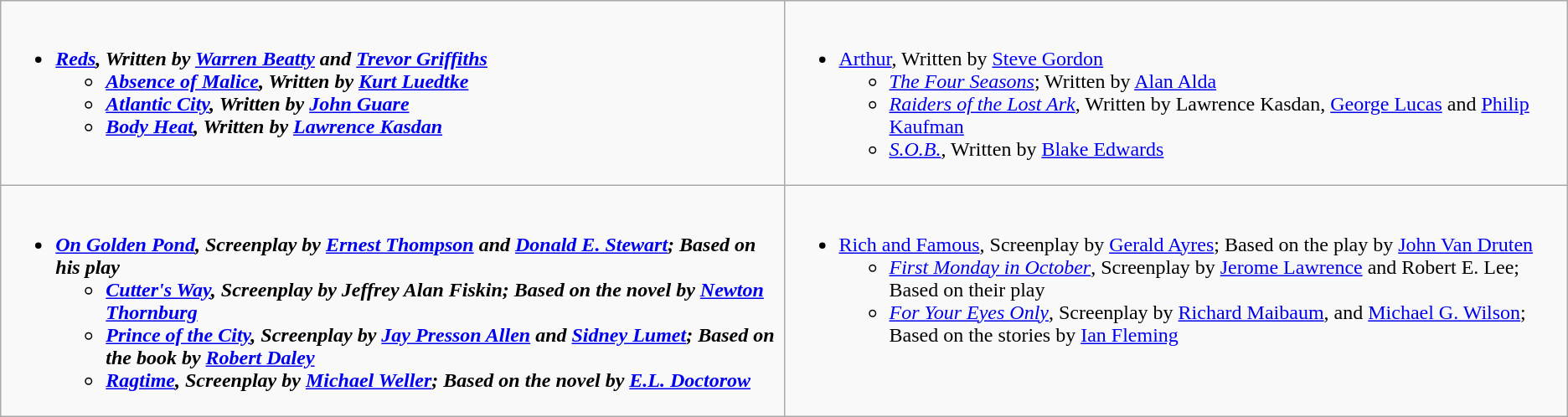<table class="wikitable">
<tr>
<td valign="top" width="50%"><br><ul><li><strong><em><a href='#'>Reds</a><em>, Written by <a href='#'>Warren Beatty</a> and <a href='#'>Trevor Griffiths</a><strong><ul><li></em><a href='#'>Absence of Malice</a><em>, Written by <a href='#'>Kurt Luedtke</a></li><li></em><a href='#'>Atlantic City</a><em>, Written by <a href='#'>John Guare</a></li><li></em><a href='#'>Body Heat</a><em>, Written by <a href='#'>Lawrence Kasdan</a></li></ul></li></ul></td>
<td valign="top"><br><ul><li></em></strong><a href='#'>Arthur</a></em>, Written by <a href='#'>Steve Gordon</a></strong><ul><li><em><a href='#'>The Four Seasons</a></em>; Written by <a href='#'>Alan Alda</a></li><li><em><a href='#'>Raiders of the Lost Ark</a></em>, Written by Lawrence Kasdan, <a href='#'>George Lucas</a> and <a href='#'>Philip Kaufman</a></li><li><em><a href='#'>S.O.B.</a></em>, Written by <a href='#'>Blake Edwards</a></li></ul></li></ul></td>
</tr>
<tr>
<td valign="top"><br><ul><li><strong><em><a href='#'>On Golden Pond</a><em>, Screenplay by <a href='#'>Ernest Thompson</a> and <a href='#'>Donald E. Stewart</a>; Based on his play<strong><ul><li></em><a href='#'>Cutter's Way</a><em>, Screenplay by Jeffrey Alan Fiskin; Based on the novel by <a href='#'>Newton Thornburg</a></li><li></em><a href='#'>Prince of the City</a><em>, Screenplay by <a href='#'>Jay Presson Allen</a> and <a href='#'>Sidney Lumet</a>; Based on the book by <a href='#'>Robert Daley</a></li><li></em><a href='#'>Ragtime</a><em>, Screenplay by <a href='#'>Michael Weller</a>; Based on the novel by <a href='#'>E.L. Doctorow</a></li></ul></li></ul></td>
<td valign="top"><br><ul><li></em></strong><a href='#'>Rich and Famous</a></em>, Screenplay by <a href='#'>Gerald Ayres</a>; Based on the play by <a href='#'>John Van Druten</a></strong><ul><li><em><a href='#'>First Monday in October</a></em>, Screenplay by <a href='#'>Jerome Lawrence</a> and Robert E. Lee; Based on their play</li><li><em><a href='#'>For Your Eyes Only</a></em>, Screenplay by <a href='#'>Richard Maibaum</a>, and <a href='#'>Michael G. Wilson</a>; Based on the stories by <a href='#'>Ian Fleming</a></li></ul></li></ul></td>
</tr>
</table>
